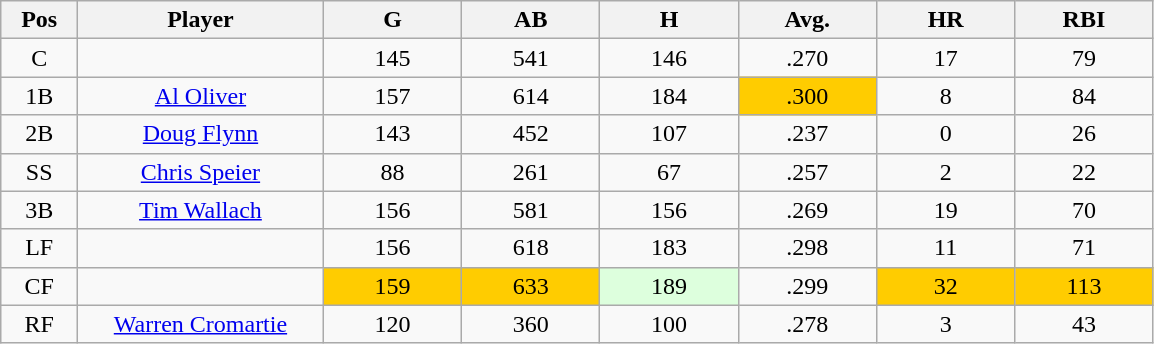<table class="wikitable sortable">
<tr>
<th bgcolor="#DDDDFF" width="5%">Pos</th>
<th bgcolor="#DDDDFF" width="16%">Player</th>
<th bgcolor="#DDDDFF" width="9%">G</th>
<th bgcolor="#DDDDFF" width="9%">AB</th>
<th bgcolor="#DDDDFF" width="9%">H</th>
<th bgcolor="#DDDDFF" width="9%">Avg.</th>
<th bgcolor="#DDDDFF" width="9%">HR</th>
<th bgcolor="#DDDDFF" width="9%">RBI</th>
</tr>
<tr align="center">
<td>C</td>
<td></td>
<td>145</td>
<td>541</td>
<td>146</td>
<td>.270</td>
<td>17</td>
<td>79</td>
</tr>
<tr align="center">
<td>1B</td>
<td><a href='#'>Al Oliver</a></td>
<td>157</td>
<td>614</td>
<td>184</td>
<td style="background:#fc0;">.300</td>
<td>8</td>
<td>84</td>
</tr>
<tr align=center>
<td>2B</td>
<td><a href='#'>Doug Flynn</a></td>
<td>143</td>
<td>452</td>
<td>107</td>
<td>.237</td>
<td>0</td>
<td>26</td>
</tr>
<tr align=center>
<td>SS</td>
<td><a href='#'>Chris Speier</a></td>
<td>88</td>
<td>261</td>
<td>67</td>
<td>.257</td>
<td>2</td>
<td>22</td>
</tr>
<tr align=center>
<td>3B</td>
<td><a href='#'>Tim Wallach</a></td>
<td>156</td>
<td>581</td>
<td>156</td>
<td>.269</td>
<td>19</td>
<td>70</td>
</tr>
<tr align=center>
<td>LF</td>
<td></td>
<td>156</td>
<td>618</td>
<td>183</td>
<td>.298</td>
<td>11</td>
<td>71</td>
</tr>
<tr align="center">
<td>CF</td>
<td></td>
<td style="background:#fc0;">159</td>
<td style="background:#fc0;">633</td>
<td style="background:#DDFFDD;">189</td>
<td>.299</td>
<td style="background:#fc0;">32</td>
<td style="background:#fc0;">113</td>
</tr>
<tr align="center">
<td>RF</td>
<td><a href='#'>Warren Cromartie</a></td>
<td>120</td>
<td>360</td>
<td>100</td>
<td>.278</td>
<td>3</td>
<td>43</td>
</tr>
</table>
